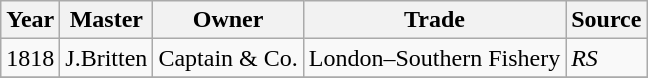<table class=" wikitable">
<tr>
<th>Year</th>
<th>Master</th>
<th>Owner</th>
<th>Trade</th>
<th>Source</th>
</tr>
<tr>
<td>1818</td>
<td>J.Britten</td>
<td>Captain & Co.</td>
<td>London–Southern Fishery</td>
<td><em>RS</em></td>
</tr>
<tr>
</tr>
</table>
